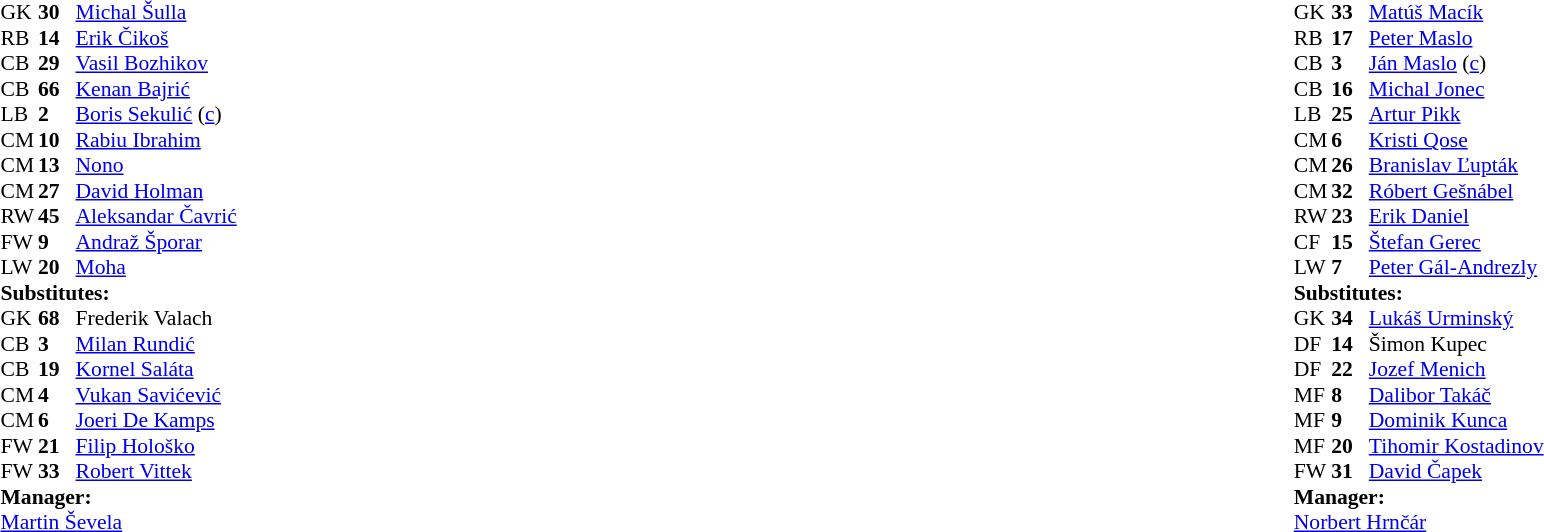<table width="100%">
<tr>
<td valign="top" width="50%"><br><table style="font-size: 90%" cellspacing="0" cellpadding="0">
<tr>
<td colspan=4></td>
</tr>
<tr>
<th width="25"></th>
<th width="25"></th>
</tr>
<tr>
<td>GK</td>
<td><strong>30</strong></td>
<td> <a href='#'>Michal Šulla</a></td>
</tr>
<tr>
<td>RB</td>
<td><strong>14</strong></td>
<td> <a href='#'>Erik Čikoš</a></td>
</tr>
<tr>
<td>CB</td>
<td><strong>29</strong></td>
<td> <a href='#'>Vasil Bozhikov</a></td>
</tr>
<tr>
<td>CB</td>
<td><strong>66</strong></td>
<td> <a href='#'>Kenan Bajrić</a></td>
<td></td>
</tr>
<tr>
<td>LB</td>
<td><strong>2</strong></td>
<td> <a href='#'>Boris Sekulić</a> (<a href='#'>c</a>)</td>
</tr>
<tr>
<td>CM</td>
<td><strong>10</strong></td>
<td> <a href='#'>Rabiu Ibrahim</a></td>
</tr>
<tr>
<td>CM</td>
<td><strong>13</strong></td>
<td> <a href='#'>Nono</a></td>
</tr>
<tr>
<td>CM</td>
<td><strong>27</strong></td>
<td> <a href='#'>David Holman</a></td>
<td></td>
<td></td>
</tr>
<tr>
<td>RW</td>
<td><strong>45</strong></td>
<td> <a href='#'>Aleksandar Čavrić</a></td>
<td></td>
<td></td>
</tr>
<tr>
<td>FW</td>
<td><strong>9</strong></td>
<td> <a href='#'>Andraž Šporar</a></td>
<td></td>
<td></td>
</tr>
<tr>
<td>LW</td>
<td><strong>20</strong></td>
<td> <a href='#'>Moha</a></td>
</tr>
<tr>
<td colspan=3><strong>Substitutes:</strong></td>
</tr>
<tr>
<td>GK</td>
<td><strong>68</strong></td>
<td> Frederik Valach</td>
</tr>
<tr>
<td>CB</td>
<td><strong>3</strong></td>
<td> <a href='#'>Milan Rundić</a></td>
</tr>
<tr>
<td>CB</td>
<td><strong>19</strong></td>
<td> <a href='#'>Kornel Saláta</a></td>
</tr>
<tr>
<td>CM</td>
<td><strong>4</strong></td>
<td> <a href='#'>Vukan Savićević</a></td>
</tr>
<tr>
<td>CM</td>
<td><strong>6</strong></td>
<td> <a href='#'>Joeri De Kamps</a></td>
<td></td>
<td></td>
</tr>
<tr>
<td>FW</td>
<td><strong>21</strong></td>
<td> <a href='#'>Filip Hološko</a></td>
<td></td>
<td></td>
</tr>
<tr>
<td>FW</td>
<td><strong>33</strong></td>
<td> <a href='#'>Robert Vittek</a></td>
<td></td>
<td></td>
</tr>
<tr>
<td colspan=3><strong>Manager:</strong></td>
</tr>
<tr>
<td colspan=3> <a href='#'>Martin Ševela</a></td>
</tr>
</table>
</td>
<td valign="top"></td>
<td valign="top" width="50%"><br><table style="font-size: 90%" cellspacing="0" cellpadding="0" align="center">
<tr>
<td colspan=4></td>
</tr>
<tr>
<th width=25></th>
<th width=25></th>
</tr>
<tr>
<td>GK</td>
<td><strong>33</strong></td>
<td> <a href='#'>Matúš Macík</a></td>
</tr>
<tr>
<td>RB</td>
<td><strong>17</strong></td>
<td> <a href='#'>Peter Maslo</a></td>
<td></td>
</tr>
<tr>
<td>CB</td>
<td><strong>3</strong></td>
<td> <a href='#'>Ján Maslo</a> (<a href='#'>c</a>)</td>
</tr>
<tr>
<td>CB</td>
<td><strong>16</strong></td>
<td> <a href='#'>Michal Jonec</a></td>
</tr>
<tr>
<td>LB</td>
<td><strong>25</strong></td>
<td> <a href='#'>Artur Pikk</a></td>
<td></td>
</tr>
<tr>
<td>CM</td>
<td><strong>6</strong></td>
<td> <a href='#'>Kristi Qose</a></td>
<td></td>
</tr>
<tr>
<td>CM</td>
<td><strong>26</strong></td>
<td> <a href='#'>Branislav Ľupták</a></td>
<td></td>
<td></td>
</tr>
<tr>
<td>CM</td>
<td><strong>32</strong></td>
<td> <a href='#'>Róbert Gešnábel</a></td>
</tr>
<tr>
<td>RW</td>
<td><strong>23</strong></td>
<td> <a href='#'>Erik Daniel</a></td>
<td></td>
</tr>
<tr>
<td>CF</td>
<td><strong>15</strong></td>
<td> <a href='#'>Štefan Gerec</a></td>
<td></td>
<td></td>
</tr>
<tr>
<td>LW</td>
<td><strong>7</strong></td>
<td> <a href='#'>Peter Gál-Andrezly</a></td>
<td></td>
<td></td>
</tr>
<tr>
<td colspan=3><strong>Substitutes:</strong></td>
</tr>
<tr>
<td>GK</td>
<td><strong>34</strong></td>
<td> <a href='#'>Lukáš Urminský</a></td>
</tr>
<tr>
<td>DF</td>
<td><strong>14</strong></td>
<td> Šimon Kupec</td>
</tr>
<tr>
<td>DF</td>
<td><strong>22</strong></td>
<td> <a href='#'>Jozef Menich</a></td>
</tr>
<tr>
<td>MF</td>
<td><strong>8</strong></td>
<td> <a href='#'>Dalibor Takáč</a></td>
<td></td>
<td></td>
</tr>
<tr>
<td>MF</td>
<td><strong>9</strong></td>
<td> <a href='#'>Dominik Kunca</a></td>
<td></td>
<td></td>
</tr>
<tr>
<td>MF</td>
<td><strong>20</strong></td>
<td> <a href='#'>Tihomir Kostadinov</a></td>
<td></td>
<td></td>
</tr>
<tr>
<td>FW</td>
<td><strong>31</strong></td>
<td> <a href='#'>David Čapek</a></td>
</tr>
<tr>
<td colspan=3><strong>Manager:</strong></td>
</tr>
<tr>
<td colspan=3> <a href='#'>Norbert Hrnčár</a></td>
</tr>
</table>
</td>
</tr>
</table>
